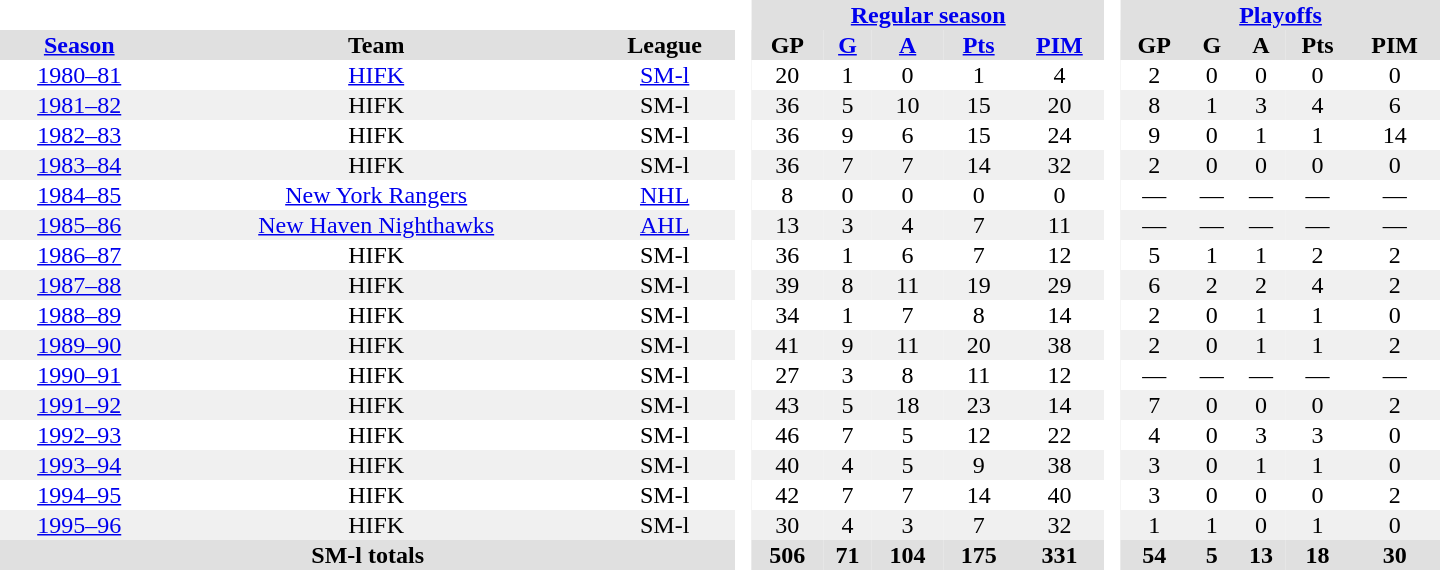<table border="0" cellpadding="1" cellspacing="0" style="text-align:center; width:60em">
<tr bgcolor="#e0e0e0">
<th colspan="3" bgcolor="#ffffff"> </th>
<th rowspan="99" bgcolor="#ffffff"> </th>
<th colspan="5"><a href='#'>Regular season</a></th>
<th rowspan="99" bgcolor="#ffffff"> </th>
<th colspan="5"><a href='#'>Playoffs</a></th>
</tr>
<tr bgcolor="#e0e0e0">
<th><a href='#'>Season</a></th>
<th>Team</th>
<th>League</th>
<th>GP</th>
<th><a href='#'>G</a></th>
<th><a href='#'>A</a></th>
<th><a href='#'>Pts</a></th>
<th><a href='#'>PIM</a></th>
<th>GP</th>
<th>G</th>
<th>A</th>
<th>Pts</th>
<th>PIM</th>
</tr>
<tr>
<td><a href='#'>1980–81</a></td>
<td><a href='#'>HIFK</a></td>
<td><a href='#'>SM-l</a></td>
<td>20</td>
<td>1</td>
<td>0</td>
<td>1</td>
<td>4</td>
<td>2</td>
<td>0</td>
<td>0</td>
<td>0</td>
<td>0</td>
</tr>
<tr bgcolor="#f0f0f0">
<td><a href='#'>1981–82</a></td>
<td>HIFK</td>
<td>SM-l</td>
<td>36</td>
<td>5</td>
<td>10</td>
<td>15</td>
<td>20</td>
<td>8</td>
<td>1</td>
<td>3</td>
<td>4</td>
<td>6</td>
</tr>
<tr>
<td><a href='#'>1982–83</a></td>
<td>HIFK</td>
<td>SM-l</td>
<td>36</td>
<td>9</td>
<td>6</td>
<td>15</td>
<td>24</td>
<td>9</td>
<td>0</td>
<td>1</td>
<td>1</td>
<td>14</td>
</tr>
<tr bgcolor="#f0f0f0">
<td><a href='#'>1983–84</a></td>
<td>HIFK</td>
<td>SM-l</td>
<td>36</td>
<td>7</td>
<td>7</td>
<td>14</td>
<td>32</td>
<td>2</td>
<td>0</td>
<td>0</td>
<td>0</td>
<td>0</td>
</tr>
<tr>
<td><a href='#'>1984–85</a></td>
<td><a href='#'>New York Rangers</a></td>
<td><a href='#'>NHL</a></td>
<td>8</td>
<td>0</td>
<td>0</td>
<td>0</td>
<td>0</td>
<td>—</td>
<td>—</td>
<td>—</td>
<td>—</td>
<td>—</td>
</tr>
<tr bgcolor="#f0f0f0">
<td><a href='#'>1985–86</a></td>
<td><a href='#'>New Haven Nighthawks</a></td>
<td><a href='#'>AHL</a></td>
<td>13</td>
<td>3</td>
<td>4</td>
<td>7</td>
<td>11</td>
<td>—</td>
<td>—</td>
<td>—</td>
<td>—</td>
<td>—</td>
</tr>
<tr>
<td><a href='#'>1986–87</a></td>
<td>HIFK</td>
<td>SM-l</td>
<td>36</td>
<td>1</td>
<td>6</td>
<td>7</td>
<td>12</td>
<td>5</td>
<td>1</td>
<td>1</td>
<td>2</td>
<td>2</td>
</tr>
<tr bgcolor="#f0f0f0">
<td><a href='#'>1987–88</a></td>
<td>HIFK</td>
<td>SM-l</td>
<td>39</td>
<td>8</td>
<td>11</td>
<td>19</td>
<td>29</td>
<td>6</td>
<td>2</td>
<td>2</td>
<td>4</td>
<td>2</td>
</tr>
<tr>
<td><a href='#'>1988–89</a></td>
<td>HIFK</td>
<td>SM-l</td>
<td>34</td>
<td>1</td>
<td>7</td>
<td>8</td>
<td>14</td>
<td>2</td>
<td>0</td>
<td>1</td>
<td>1</td>
<td>0</td>
</tr>
<tr bgcolor="#f0f0f0">
<td><a href='#'>1989–90</a></td>
<td>HIFK</td>
<td>SM-l</td>
<td>41</td>
<td>9</td>
<td>11</td>
<td>20</td>
<td>38</td>
<td>2</td>
<td>0</td>
<td>1</td>
<td>1</td>
<td>2</td>
</tr>
<tr>
<td><a href='#'>1990–91</a></td>
<td>HIFK</td>
<td>SM-l</td>
<td>27</td>
<td>3</td>
<td>8</td>
<td>11</td>
<td>12</td>
<td>—</td>
<td>—</td>
<td>—</td>
<td>—</td>
<td>—</td>
</tr>
<tr bgcolor="#f0f0f0">
<td><a href='#'>1991–92</a></td>
<td>HIFK</td>
<td>SM-l</td>
<td>43</td>
<td>5</td>
<td>18</td>
<td>23</td>
<td>14</td>
<td>7</td>
<td>0</td>
<td>0</td>
<td>0</td>
<td>2</td>
</tr>
<tr>
<td><a href='#'>1992–93</a></td>
<td>HIFK</td>
<td>SM-l</td>
<td>46</td>
<td>7</td>
<td>5</td>
<td>12</td>
<td>22</td>
<td>4</td>
<td>0</td>
<td>3</td>
<td>3</td>
<td>0</td>
</tr>
<tr bgcolor="#f0f0f0">
<td><a href='#'>1993–94</a></td>
<td>HIFK</td>
<td>SM-l</td>
<td>40</td>
<td>4</td>
<td>5</td>
<td>9</td>
<td>38</td>
<td>3</td>
<td>0</td>
<td>1</td>
<td>1</td>
<td>0</td>
</tr>
<tr>
<td><a href='#'>1994–95</a></td>
<td>HIFK</td>
<td>SM-l</td>
<td>42</td>
<td>7</td>
<td>7</td>
<td>14</td>
<td>40</td>
<td>3</td>
<td>0</td>
<td>0</td>
<td>0</td>
<td>2</td>
</tr>
<tr bgcolor="#f0f0f0">
<td><a href='#'>1995–96</a></td>
<td>HIFK</td>
<td>SM-l</td>
<td>30</td>
<td>4</td>
<td>3</td>
<td>7</td>
<td>32</td>
<td>1</td>
<td>1</td>
<td>0</td>
<td>1</td>
<td>0</td>
</tr>
<tr bgcolor="#e0e0e0">
<th colspan="3">SM-l totals</th>
<th>506</th>
<th>71</th>
<th>104</th>
<th>175</th>
<th>331</th>
<th>54</th>
<th>5</th>
<th>13</th>
<th>18</th>
<th>30</th>
</tr>
</table>
